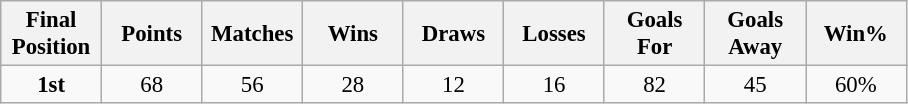<table class="wikitable" style="font-size: 95%; text-align: center;">
<tr>
<th width=60>Final Position</th>
<th width=60>Points</th>
<th width=60>Matches</th>
<th width=60>Wins</th>
<th width=60>Draws</th>
<th width=60>Losses</th>
<th width=60>Goals For</th>
<th width=60>Goals Away</th>
<th width=60>Win%</th>
</tr>
<tr>
<td><strong>1st</strong></td>
<td>68</td>
<td>56</td>
<td>28</td>
<td>12</td>
<td>16</td>
<td>82</td>
<td>45</td>
<td>60%</td>
</tr>
</table>
